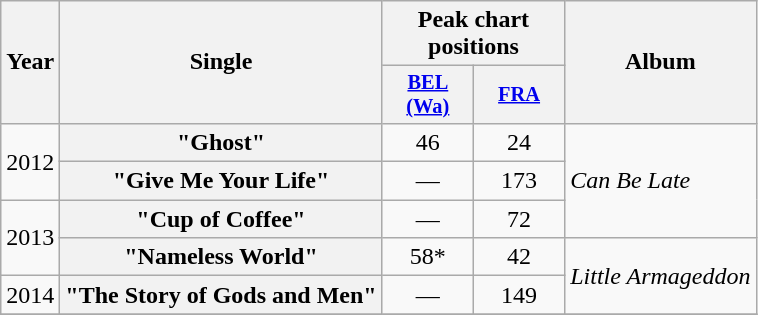<table class="wikitable plainrowheaders" style="text-align:center;" border="1">
<tr>
<th scope="col" rowspan="2">Year</th>
<th scope="col" rowspan="2">Single</th>
<th scope="col" colspan="2">Peak chart positions</th>
<th scope="col" rowspan="2">Album</th>
</tr>
<tr>
<th scope="col" style="width:4em;font-size:85%;"><a href='#'>BEL <br>(Wa)</a><br></th>
<th scope="col" style="width:4em;font-size:85%;"><a href='#'>FRA</a><br></th>
</tr>
<tr>
<td rowspan="2">2012</td>
<th scope="row">"Ghost"</th>
<td>46</td>
<td>24</td>
<td align="left" rowspan="3"><em>Can Be Late</em></td>
</tr>
<tr>
<th scope="row">"Give Me Your Life"</th>
<td>—</td>
<td>173</td>
</tr>
<tr>
<td rowspan="2">2013</td>
<th scope="row">"Cup of Coffee"</th>
<td>—</td>
<td>72</td>
</tr>
<tr>
<th scope="row">"Nameless World"</th>
<td>58*</td>
<td>42</td>
<td align="left" rowspan=2><em>Little Armageddon</em></td>
</tr>
<tr>
<td rowspan="1">2014</td>
<th scope="row">"The Story of Gods and Men"</th>
<td>—</td>
<td>149</td>
</tr>
<tr>
</tr>
</table>
